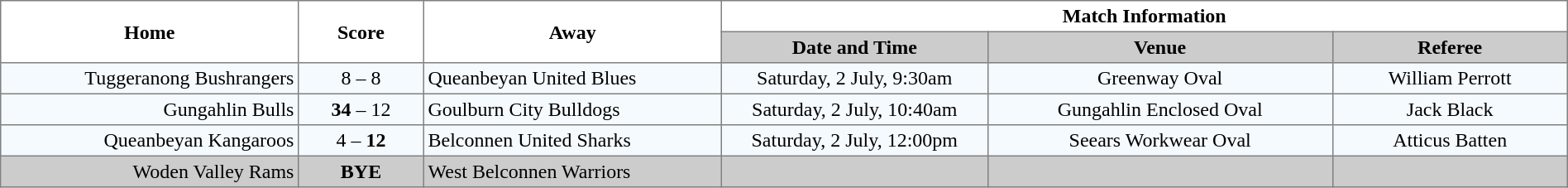<table width="100%" cellspacing="0" cellpadding="3" border="1" style="border-collapse:collapse;  text-align:center;">
<tr>
<th rowspan="2" width="19%">Home</th>
<th rowspan="2" width="8%">Score</th>
<th rowspan="2" width="19%">Away</th>
<th colspan="3">Match Information</th>
</tr>
<tr bgcolor="#CCCCCC">
<th width="17%">Date and Time</th>
<th width="22%">Venue</th>
<th width="50%">Referee</th>
</tr>
<tr style="text-align:center; background:#f5faff;">
<td align="right">Tuggeranong Bushrangers </td>
<td>8 – 8</td>
<td align="left"> Queanbeyan United Blues</td>
<td>Saturday, 2 July, 9:30am</td>
<td>Greenway Oval</td>
<td>William Perrott</td>
</tr>
<tr style="text-align:center; background:#f5faff;">
<td align="right">Gungahlin Bulls </td>
<td><strong>34</strong> – 12</td>
<td align="left"> Goulburn City Bulldogs</td>
<td>Saturday, 2 July, 10:40am</td>
<td>Gungahlin Enclosed Oval</td>
<td>Jack Black</td>
</tr>
<tr style="text-align:center; background:#f5faff;">
<td align="right">Queanbeyan Kangaroos </td>
<td>4 – <strong>12</strong></td>
<td align="left"> Belconnen United Sharks</td>
<td>Saturday, 2 July, 12:00pm</td>
<td>Seears Workwear Oval</td>
<td>Atticus Batten</td>
</tr>
<tr style="text-align:center; background:#CCCCCC;">
<td align="right">Woden Valley Rams </td>
<td><strong>BYE</strong></td>
<td align="left"> West Belconnen Warriors</td>
<td></td>
<td></td>
<td></td>
</tr>
</table>
